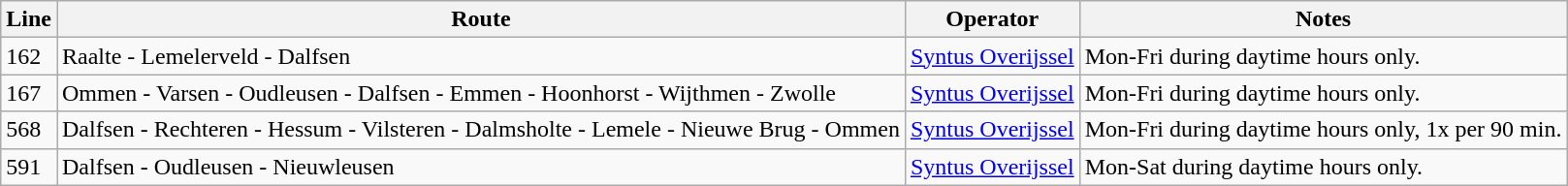<table class="wikitable">
<tr>
<th>Line</th>
<th>Route</th>
<th>Operator</th>
<th>Notes</th>
</tr>
<tr>
<td>162</td>
<td>Raalte - Lemelerveld - Dalfsen</td>
<td><a href='#'>Syntus Overijssel</a></td>
<td>Mon-Fri during daytime hours only.</td>
</tr>
<tr>
<td>167</td>
<td>Ommen - Varsen - Oudleusen - Dalfsen - Emmen - Hoonhorst - Wijthmen - Zwolle</td>
<td><a href='#'>Syntus Overijssel</a></td>
<td>Mon-Fri during daytime hours only.</td>
</tr>
<tr>
<td>568</td>
<td>Dalfsen - Rechteren - Hessum - Vilsteren - Dalmsholte - Lemele - Nieuwe Brug - Ommen</td>
<td><a href='#'>Syntus Overijssel</a></td>
<td>Mon-Fri during daytime hours only, 1x per 90 min.</td>
</tr>
<tr>
<td>591</td>
<td>Dalfsen - Oudleusen - Nieuwleusen</td>
<td><a href='#'>Syntus Overijssel</a></td>
<td>Mon-Sat during daytime hours only.</td>
</tr>
</table>
